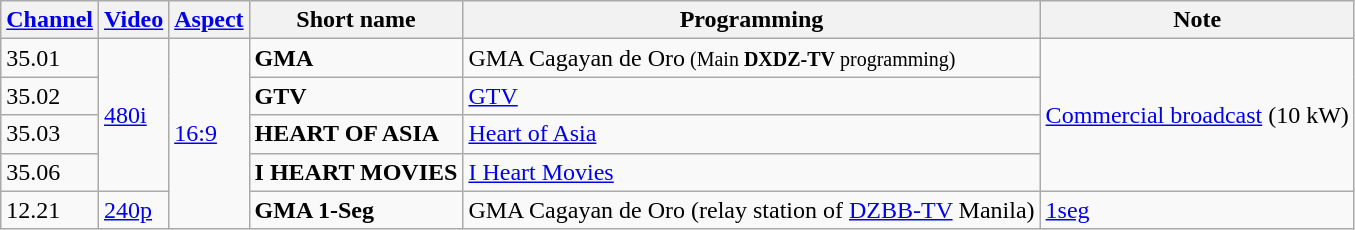<table class="wikitable">
<tr>
<th><a href='#'>Channel</a></th>
<th><a href='#'>Video</a></th>
<th><a href='#'>Aspect</a></th>
<th>Short name</th>
<th>Programming</th>
<th>Note</th>
</tr>
<tr>
<td>35.01</td>
<td rowspan="4"><a href='#'>480i</a></td>
<td rowspan="5"><a href='#'>16:9</a></td>
<td><strong>GMA</strong></td>
<td>GMA Cagayan de Oro<small> (Main <strong>DXDZ-TV</strong> programming)</small></td>
<td rowspan="4"><a href='#'>Commercial broadcast</a> (10 kW)</td>
</tr>
<tr>
<td>35.02</td>
<td><strong>GTV</strong></td>
<td><a href='#'>GTV</a></td>
</tr>
<tr>
<td>35.03</td>
<td><strong>HEART OF ASIA</strong></td>
<td><a href='#'>Heart of Asia</a></td>
</tr>
<tr>
<td>35.06</td>
<td><strong>I HEART MOVIES</strong></td>
<td><a href='#'>I Heart Movies</a></td>
</tr>
<tr>
<td>12.21</td>
<td><a href='#'>240p</a></td>
<td><strong>GMA 1-Seg</strong></td>
<td>GMA Cagayan de Oro (relay station of <a href='#'>DZBB-TV</a> Manila)</td>
<td><a href='#'>1seg</a></td>
</tr>
</table>
